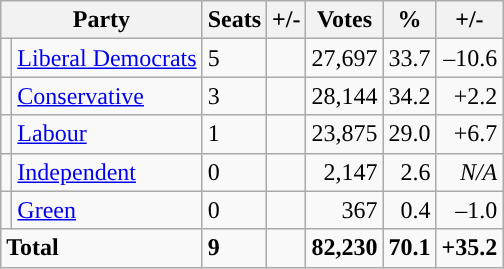<table class="wikitable sortable">
<tr>
<th colspan="2">Party</th>
<th>Seats</th>
<th>+/-</th>
<th>Votes</th>
<th>%</th>
<th>+/-</th>
</tr>
<tr>
<td style="background-color: "></td>
<td><a href='#'>Liberal Democrats</a></td>
<td>5</td>
<td></td>
<td style="text-align:right;">27,697</td>
<td style="text-align:right;">33.7</td>
<td style="text-align:right;">–10.6</td>
</tr>
<tr>
<td style="background-color: "></td>
<td><a href='#'>Conservative</a></td>
<td>3</td>
<td></td>
<td style="text-align:right;">28,144</td>
<td style="text-align:right;">34.2</td>
<td style="text-align:right;">+2.2</td>
</tr>
<tr>
<td style="background-color: "></td>
<td><a href='#'>Labour</a></td>
<td>1</td>
<td></td>
<td style="text-align:right;">23,875</td>
<td style="text-align:right;">29.0</td>
<td style="text-align:right;">+6.7</td>
</tr>
<tr>
<td style="background-color: "></td>
<td><a href='#'>Independent</a></td>
<td>0</td>
<td></td>
<td style="text-align:right;">2,147</td>
<td style="text-align:right;">2.6</td>
<td style="text-align:right;"><em>N/A</em></td>
</tr>
<tr>
<td style="background-color: "></td>
<td><a href='#'>Green</a></td>
<td>0</td>
<td></td>
<td style="text-align:right;">367</td>
<td style="text-align:right;">0.4</td>
<td style="text-align:right;">–1.0</td>
</tr>
<tr>
<td colspan="2"><strong>Total</strong></td>
<td><strong>9</strong></td>
<td></td>
<td style="text-align:right;"><strong>82,230</strong></td>
<td style="text-align:right;"><strong>70.1</strong></td>
<td style="text-align:right;"><strong>+35.2</strong></td>
</tr>
</table>
